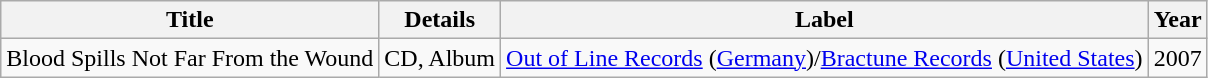<table class="wikitable">
<tr>
<th>Title</th>
<th>Details</th>
<th>Label</th>
<th>Year</th>
</tr>
<tr>
<td>Blood Spills Not Far From the Wound</td>
<td>CD, Album</td>
<td><a href='#'>Out of Line Records</a> (<a href='#'>Germany</a>)/<a href='#'>Bractune Records</a> (<a href='#'>United States</a>)</td>
<td>2007</td>
</tr>
</table>
